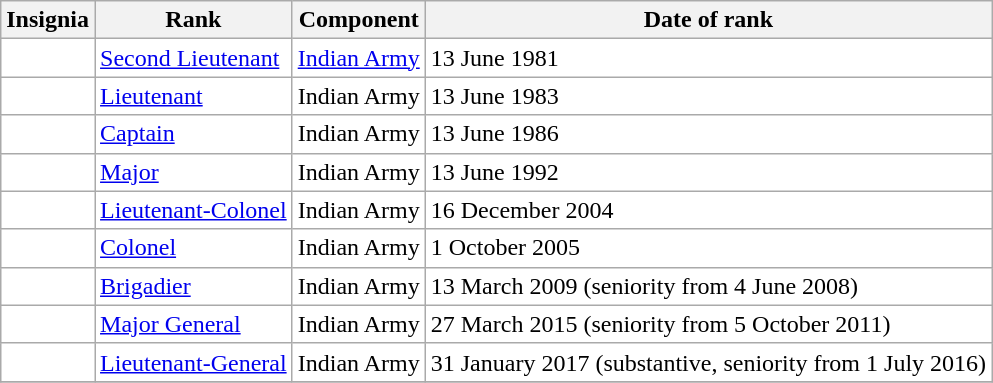<table class="wikitable" style="background:white">
<tr>
<th>Insignia</th>
<th>Rank</th>
<th>Component</th>
<th>Date of rank</th>
</tr>
<tr>
<td align="center"></td>
<td><a href='#'>Second Lieutenant</a></td>
<td><a href='#'>Indian Army</a></td>
<td>13 June 1981</td>
</tr>
<tr>
<td align="center"></td>
<td><a href='#'>Lieutenant</a></td>
<td>Indian Army</td>
<td>13 June 1983</td>
</tr>
<tr>
<td align="center"></td>
<td><a href='#'>Captain</a></td>
<td>Indian Army</td>
<td>13 June 1986</td>
</tr>
<tr>
<td align="center"></td>
<td><a href='#'>Major</a></td>
<td>Indian Army</td>
<td>13 June 1992</td>
</tr>
<tr>
<td align="center"></td>
<td><a href='#'>Lieutenant-Colonel</a></td>
<td>Indian Army</td>
<td>16 December 2004</td>
</tr>
<tr>
<td align="center"></td>
<td><a href='#'>Colonel</a></td>
<td>Indian Army</td>
<td>1 October 2005</td>
</tr>
<tr>
<td align="center"></td>
<td><a href='#'>Brigadier</a></td>
<td>Indian Army</td>
<td>13 March 2009 (seniority from 4 June 2008)</td>
</tr>
<tr>
<td align="center"></td>
<td><a href='#'>Major General</a></td>
<td>Indian Army</td>
<td>27 March 2015 (seniority from 5 October 2011)</td>
</tr>
<tr>
<td align="center"></td>
<td><a href='#'>Lieutenant-General</a></td>
<td>Indian Army</td>
<td>31 January 2017 (substantive, seniority from 1 July 2016)</td>
</tr>
<tr>
</tr>
</table>
